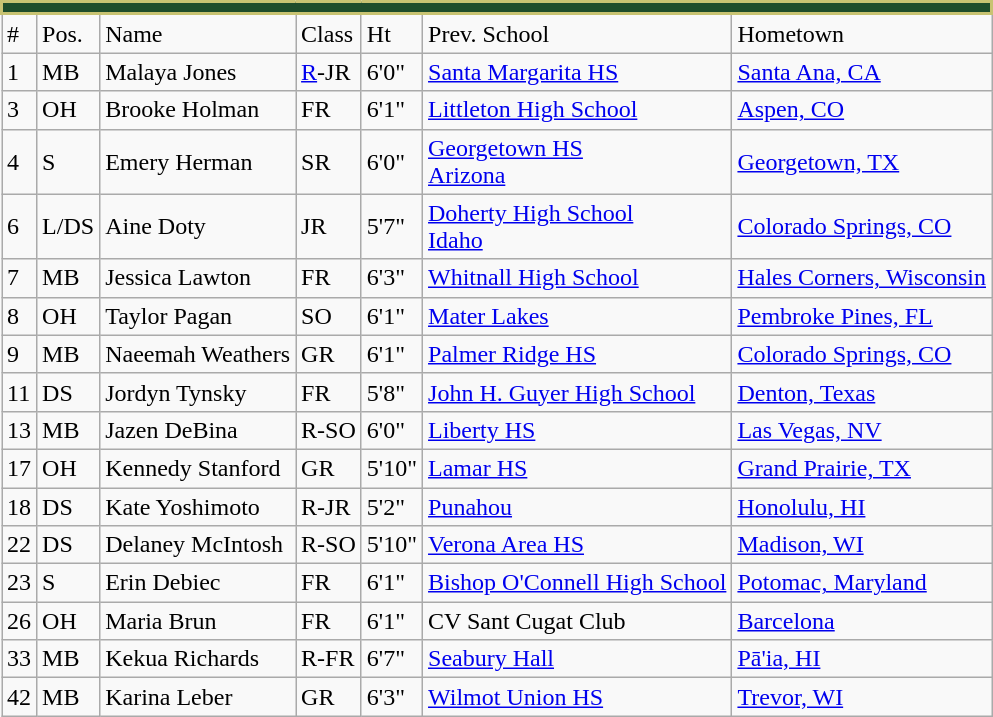<table class="wikitable">
<tr>
<td colspan="7" style="background: #1E4D2B;color:#FFFFFF; border: 2px solid #C8C372;"></td>
</tr>
<tr>
<td>#</td>
<td>Pos.</td>
<td>Name</td>
<td>Class</td>
<td>Ht</td>
<td>Prev. School</td>
<td>Hometown</td>
</tr>
<tr>
<td>1</td>
<td>MB</td>
<td>Malaya Jones</td>
<td><a href='#'>R</a>-JR</td>
<td>6'0"</td>
<td><a href='#'>Santa Margarita HS</a></td>
<td><a href='#'>Santa Ana, CA</a></td>
</tr>
<tr>
<td>3</td>
<td>OH</td>
<td>Brooke Holman</td>
<td>FR</td>
<td>6'1"</td>
<td><a href='#'>Littleton High School</a></td>
<td><a href='#'>Aspen, CO</a></td>
</tr>
<tr>
<td>4</td>
<td>S</td>
<td>Emery Herman</td>
<td>SR</td>
<td>6'0"</td>
<td><a href='#'>Georgetown HS</a><br><a href='#'>Arizona</a></td>
<td><a href='#'>Georgetown, TX</a></td>
</tr>
<tr>
<td>6</td>
<td>L/DS</td>
<td>Aine Doty</td>
<td>JR</td>
<td>5'7"</td>
<td><a href='#'>Doherty High School</a><br><a href='#'>Idaho</a></td>
<td><a href='#'>Colorado Springs, CO</a></td>
</tr>
<tr>
<td>7</td>
<td>MB</td>
<td>Jessica Lawton</td>
<td>FR</td>
<td>6'3"</td>
<td><a href='#'>Whitnall High School</a></td>
<td><a href='#'>Hales Corners, Wisconsin</a></td>
</tr>
<tr>
<td>8</td>
<td>OH</td>
<td>Taylor Pagan</td>
<td>SO</td>
<td>6'1"</td>
<td><a href='#'>Mater Lakes</a></td>
<td><a href='#'>Pembroke Pines, FL</a></td>
</tr>
<tr>
<td>9</td>
<td>MB</td>
<td>Naeemah Weathers</td>
<td>GR</td>
<td>6'1"</td>
<td><a href='#'>Palmer Ridge HS</a></td>
<td><a href='#'>Colorado Springs, CO</a></td>
</tr>
<tr>
<td>11</td>
<td>DS</td>
<td>Jordyn Tynsky</td>
<td>FR</td>
<td>5'8"</td>
<td><a href='#'>John H. Guyer High School</a></td>
<td><a href='#'>Denton, Texas</a></td>
</tr>
<tr>
<td>13</td>
<td>MB</td>
<td>Jazen DeBina</td>
<td>R-SO</td>
<td>6'0"</td>
<td><a href='#'>Liberty HS</a></td>
<td><a href='#'>Las Vegas, NV</a></td>
</tr>
<tr>
<td>17</td>
<td>OH</td>
<td>Kennedy Stanford</td>
<td>GR</td>
<td>5'10"</td>
<td><a href='#'>Lamar HS</a></td>
<td><a href='#'>Grand Prairie, TX</a></td>
</tr>
<tr>
<td>18</td>
<td>DS</td>
<td>Kate Yoshimoto</td>
<td>R-JR</td>
<td>5'2"</td>
<td><a href='#'>Punahou</a></td>
<td><a href='#'>Honolulu, HI</a></td>
</tr>
<tr>
<td>22</td>
<td>DS</td>
<td>Delaney McIntosh</td>
<td>R-SO</td>
<td>5'10"</td>
<td><a href='#'>Verona Area HS</a></td>
<td><a href='#'>Madison, WI</a></td>
</tr>
<tr>
<td>23</td>
<td>S</td>
<td>Erin Debiec</td>
<td>FR</td>
<td>6'1"</td>
<td><a href='#'>Bishop O'Connell High School</a></td>
<td><a href='#'>Potomac, Maryland</a></td>
</tr>
<tr>
<td>26</td>
<td>OH</td>
<td>Maria Brun</td>
<td>FR</td>
<td>6'1"</td>
<td>CV Sant Cugat Club</td>
<td><a href='#'>Barcelona</a></td>
</tr>
<tr>
<td>33</td>
<td>MB</td>
<td>Kekua Richards</td>
<td>R-FR</td>
<td>6'7"</td>
<td><a href='#'>Seabury Hall</a></td>
<td><a href='#'>Pā'ia, HI</a></td>
</tr>
<tr>
<td>42</td>
<td>MB</td>
<td>Karina Leber</td>
<td>GR</td>
<td>6'3"</td>
<td><a href='#'>Wilmot Union HS</a></td>
<td><a href='#'>Trevor, WI</a></td>
</tr>
</table>
